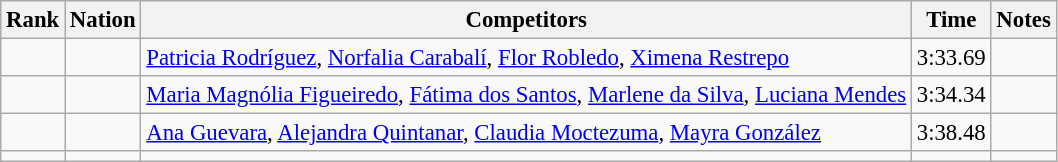<table class="wikitable sortable" style="text-align:center; font-size:95%">
<tr>
<th>Rank</th>
<th>Nation</th>
<th>Competitors</th>
<th>Time</th>
<th>Notes</th>
</tr>
<tr>
<td></td>
<td align=left></td>
<td align=left><a href='#'>Patricia Rodríguez</a>, <a href='#'>Norfalia Carabalí</a>, <a href='#'>Flor Robledo</a>, <a href='#'>Ximena Restrepo</a></td>
<td>3:33.69</td>
<td></td>
</tr>
<tr>
<td></td>
<td align=left></td>
<td align=left><a href='#'>Maria Magnólia Figueiredo</a>, <a href='#'>Fátima dos Santos</a>, <a href='#'>Marlene da Silva</a>, <a href='#'>Luciana Mendes</a></td>
<td>3:34.34</td>
<td></td>
</tr>
<tr>
<td></td>
<td align=left></td>
<td align=left><a href='#'>Ana Guevara</a>, <a href='#'>Alejandra Quintanar</a>, <a href='#'>Claudia Moctezuma</a>, <a href='#'>Mayra González</a></td>
<td>3:38.48</td>
<td></td>
</tr>
<tr>
<td></td>
<td align=left></td>
<td align=left></td>
<td></td>
<td></td>
</tr>
</table>
